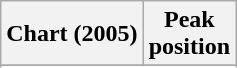<table class="wikitable sortable plainrowheaders" style="text-align:center">
<tr>
<th scope="col">Chart (2005)</th>
<th scope="col">Peak<br>position</th>
</tr>
<tr>
</tr>
<tr>
</tr>
<tr>
</tr>
<tr>
</tr>
<tr>
</tr>
</table>
